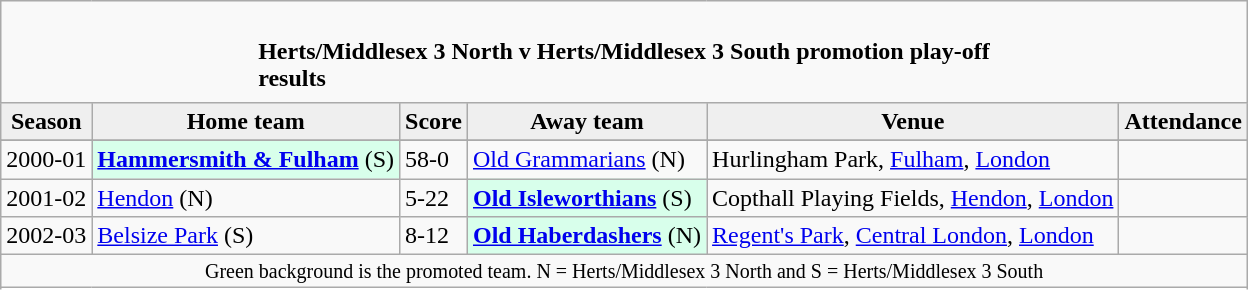<table class="wikitable" style="text-align: left;">
<tr>
<td colspan="11" cellpadding="0" cellspacing="0"><br><table border="0" style="width:100%;" cellpadding="0" cellspacing="0">
<tr>
<td style="width:20%; border:0;"></td>
<td style="border:0;"><strong>Herts/Middlesex 3 North v Herts/Middlesex 3 South promotion play-off results</strong></td>
<td style="width:20%; border:0;"></td>
</tr>
</table>
</td>
</tr>
<tr>
<th style="background:#efefef;">Season</th>
<th style="background:#efefef">Home team</th>
<th style="background:#efefef">Score</th>
<th style="background:#efefef">Away team</th>
<th style="background:#efefef">Venue</th>
<th style="background:#efefef">Attendance</th>
</tr>
<tr align=left>
</tr>
<tr>
<td>2000-01</td>
<td style="background:#d8ffeb;"><strong><a href='#'>Hammersmith & Fulham</a></strong> (S)</td>
<td>58-0</td>
<td><a href='#'>Old Grammarians</a> (N)</td>
<td>Hurlingham Park, <a href='#'>Fulham</a>, <a href='#'>London</a></td>
<td></td>
</tr>
<tr>
<td>2001-02</td>
<td><a href='#'>Hendon</a> (N)</td>
<td>5-22</td>
<td style="background:#d8ffeb;"><strong><a href='#'>Old Isleworthians</a></strong> (S)</td>
<td>Copthall Playing Fields, <a href='#'>Hendon</a>, <a href='#'>London</a></td>
<td></td>
</tr>
<tr>
<td>2002-03</td>
<td><a href='#'>Belsize Park</a> (S)</td>
<td>8-12</td>
<td style="background:#d8ffeb;"><strong><a href='#'>Old Haberdashers</a></strong> (N)</td>
<td><a href='#'>Regent's Park</a>, <a href='#'>Central London</a>, <a href='#'>London</a></td>
<td></td>
</tr>
<tr>
<td colspan="15"  style="border:0; font-size:smaller; text-align:center;">Green background is the promoted team. N = Herts/Middlesex 3 North and S = Herts/Middlesex 3 South</td>
</tr>
<tr>
</tr>
</table>
